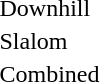<table>
<tr>
<td>Downhill</td>
<td></td>
<td> <br> </td>
<td></td>
</tr>
<tr>
<td>Slalom</td>
<td></td>
<td></td>
<td></td>
</tr>
<tr>
<td>Combined</td>
<td></td>
<td></td>
<td></td>
</tr>
</table>
